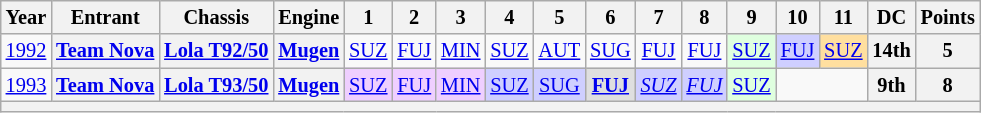<table class="wikitable" style="text-align:center; font-size:85%">
<tr>
<th>Year</th>
<th>Entrant</th>
<th>Chassis</th>
<th>Engine</th>
<th>1</th>
<th>2</th>
<th>3</th>
<th>4</th>
<th>5</th>
<th>6</th>
<th>7</th>
<th>8</th>
<th>9</th>
<th>10</th>
<th>11</th>
<th>DC</th>
<th>Points</th>
</tr>
<tr>
<td><a href='#'>1992</a></td>
<th nowrap><a href='#'>Team Nova</a></th>
<th nowrap><a href='#'>Lola T92/50</a></th>
<th nowrap><a href='#'>Mugen</a></th>
<td><a href='#'>SUZ</a></td>
<td><a href='#'>FUJ</a></td>
<td><a href='#'>MIN</a></td>
<td><a href='#'>SUZ</a></td>
<td><a href='#'>AUT</a></td>
<td><a href='#'>SUG</a></td>
<td><a href='#'>FUJ</a></td>
<td><a href='#'>FUJ</a></td>
<td style="background:#DFFFDF;"><a href='#'>SUZ</a><br></td>
<td style="background:#CFCFFF;"><a href='#'>FUJ</a><br></td>
<td style="background:#FFDF9F;"><a href='#'>SUZ</a><br></td>
<th>14th</th>
<th>5</th>
</tr>
<tr>
<td><a href='#'>1993</a></td>
<th nowrap><a href='#'>Team Nova</a></th>
<th nowrap><a href='#'>Lola T93/50</a></th>
<th nowrap><a href='#'>Mugen</a></th>
<td style="background:#EFCFFF;"><a href='#'>SUZ</a><br></td>
<td style="background:#EFCFFF;"><a href='#'>FUJ</a><br></td>
<td style="background:#EFCFFF;"><a href='#'>MIN</a><br></td>
<td style="background:#CFCFFF;"><a href='#'>SUZ</a><br></td>
<td style="background:#CFCFFF;"><a href='#'>SUG</a><br></td>
<td style="background:#DFDFDF;"><strong><a href='#'>FUJ</a></strong><br></td>
<td style="background:#CFCFFF;"><em><a href='#'>SUZ</a></em><br></td>
<td style="background:#CFCFFF;"><em><a href='#'>FUJ</a></em><br></td>
<td style="background:#DFFFDF;"><a href='#'>SUZ</a><br></td>
<td colspan=2></td>
<th>9th</th>
<th>8</th>
</tr>
<tr>
<th colspan="17"></th>
</tr>
</table>
